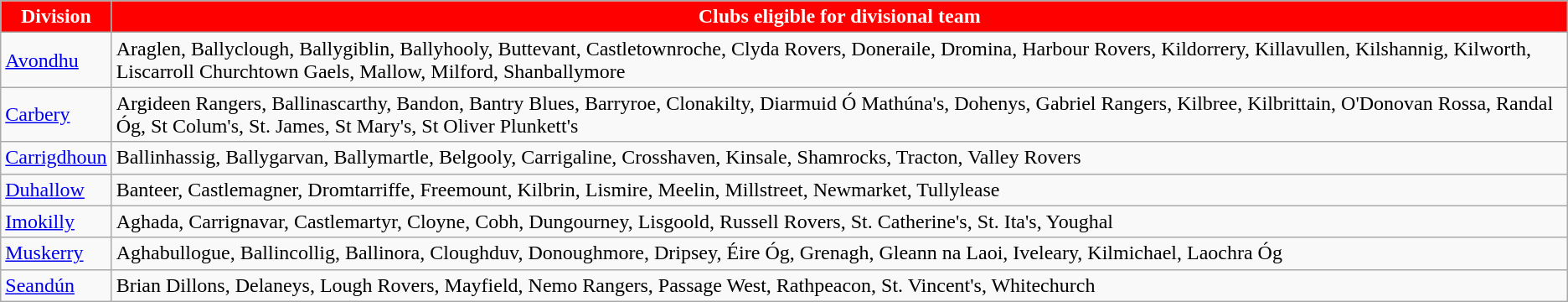<table class="wikitable sortable" style="text-align:left">
<tr>
<th style="background:red;color:white">Division</th>
<th style="background:red;color:white">Clubs eligible for divisional team</th>
</tr>
<tr>
<td><a href='#'>Avondhu</a></td>
<td>Araglen, Ballyclough, Ballygiblin, Ballyhooly, Buttevant, Castletownroche, Clyda Rovers, Doneraile, Dromina, Harbour Rovers, Kildorrery, Killavullen, Kilshannig, Kilworth, Liscarroll Churchtown Gaels, Mallow, Milford, Shanballymore</td>
</tr>
<tr>
<td><a href='#'>Carbery</a></td>
<td>Argideen Rangers, Ballinascarthy, Bandon, Bantry Blues, Barryroe, Clonakilty, Diarmuid Ó Mathúna's, Dohenys, Gabriel Rangers, Kilbree, Kilbrittain, O'Donovan Rossa, Randal Óg, St Colum's, St. James, St Mary's, St Oliver Plunkett's</td>
</tr>
<tr>
<td><a href='#'>Carrigdhoun</a></td>
<td>Ballinhassig, Ballygarvan, Ballymartle, Belgooly, Carrigaline, Crosshaven, Kinsale, Shamrocks, Tracton, Valley Rovers</td>
</tr>
<tr>
<td><a href='#'>Duhallow</a></td>
<td>Banteer, Castlemagner, Dromtarriffe, Freemount, Kilbrin, Lismire, Meelin, Millstreet, Newmarket, Tullylease</td>
</tr>
<tr>
<td><a href='#'>Imokilly</a></td>
<td>Aghada, Carrignavar, Castlemartyr, Cloyne, Cobh, Dungourney, Lisgoold, Russell Rovers, St. Catherine's, St. Ita's, Youghal</td>
</tr>
<tr>
<td><a href='#'>Muskerry</a></td>
<td>Aghabullogue, Ballincollig, Ballinora, Cloughduv, Donoughmore, Dripsey, Éire Óg, Grenagh, Gleann na Laoi, Iveleary, Kilmichael, Laochra Óg</td>
</tr>
<tr>
<td><a href='#'>Seandún</a></td>
<td>Brian Dillons, Delaneys, Lough Rovers, Mayfield, Nemo Rangers, Passage West, Rathpeacon, St. Vincent's, Whitechurch</td>
</tr>
</table>
